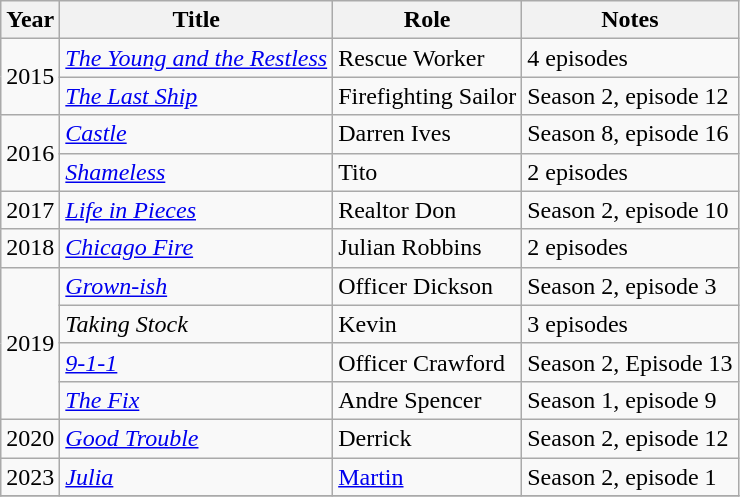<table class="wikitable sortable">
<tr>
<th>Year</th>
<th>Title</th>
<th>Role</th>
<th>Notes</th>
</tr>
<tr>
<td rowspan="2">2015</td>
<td><em><a href='#'>The Young and the Restless</a></em></td>
<td>Rescue Worker</td>
<td>4 episodes</td>
</tr>
<tr>
<td><em><a href='#'>The Last Ship</a></em></td>
<td>Firefighting Sailor</td>
<td>Season 2, episode 12</td>
</tr>
<tr>
<td rowspan="2">2016</td>
<td><em><a href='#'>Castle</a></em></td>
<td>Darren Ives</td>
<td>Season 8, episode 16</td>
</tr>
<tr>
<td><em><a href='#'>Shameless</a></em></td>
<td>Tito</td>
<td>2 episodes</td>
</tr>
<tr>
<td>2017</td>
<td><em><a href='#'>Life in Pieces</a></em></td>
<td>Realtor Don</td>
<td>Season 2, episode 10</td>
</tr>
<tr>
<td>2018</td>
<td><em><a href='#'>Chicago Fire</a></em></td>
<td>Julian Robbins</td>
<td>2 episodes</td>
</tr>
<tr>
<td rowspan="4">2019</td>
<td><em><a href='#'>Grown-ish</a></em></td>
<td>Officer Dickson</td>
<td>Season 2, episode 3</td>
</tr>
<tr>
<td><em>Taking Stock</em></td>
<td>Kevin</td>
<td>3 episodes</td>
</tr>
<tr>
<td><em><a href='#'>9-1-1</a></em></td>
<td>Officer Crawford</td>
<td>Season 2, Episode 13</td>
</tr>
<tr>
<td><em><a href='#'>The Fix</a></em></td>
<td>Andre Spencer</td>
<td>Season 1, episode 9</td>
</tr>
<tr>
<td>2020</td>
<td><em><a href='#'>Good Trouble</a></em></td>
<td>Derrick</td>
<td>Season 2, episode 12</td>
</tr>
<tr>
<td>2023</td>
<td><em><a href='#'>Julia</a></em></td>
<td><a href='#'>Martin</a></td>
<td>Season 2, episode 1</td>
</tr>
<tr>
</tr>
</table>
